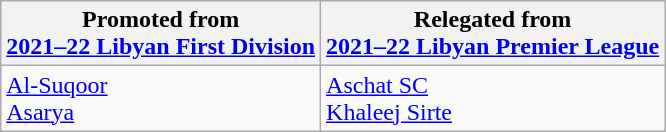<table class="wikitable">
<tr>
<th>Promoted from<br><a href='#'>2021–22 Libyan First Division</a></th>
<th>Relegated from<br><a href='#'>2021–22 Libyan Premier League</a></th>
</tr>
<tr>
<td><a href='#'>Al-Suqoor</a> <br> <a href='#'>Asarya</a></td>
<td><a href='#'>Aschat SC</a> <br> <a href='#'>Khaleej Sirte</a> <br></td>
</tr>
</table>
